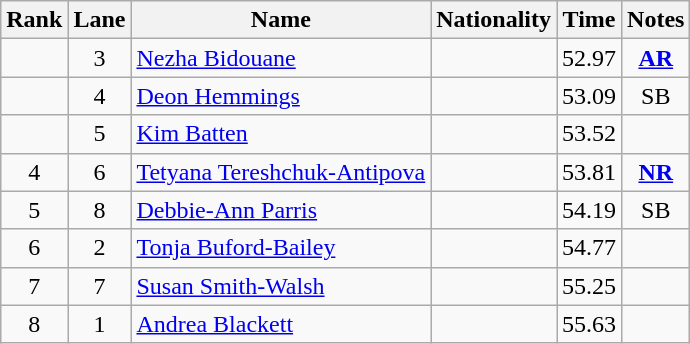<table class="wikitable sortable" style="text-align:center">
<tr>
<th>Rank</th>
<th>Lane</th>
<th>Name</th>
<th>Nationality</th>
<th>Time</th>
<th>Notes</th>
</tr>
<tr>
<td></td>
<td>3</td>
<td align="left"><a href='#'>Nezha Bidouane</a></td>
<td align=left></td>
<td>52.97</td>
<td><strong><a href='#'>AR</a></strong></td>
</tr>
<tr>
<td></td>
<td>4</td>
<td align="left"><a href='#'>Deon Hemmings</a></td>
<td align=left></td>
<td>53.09</td>
<td>SB</td>
</tr>
<tr>
<td></td>
<td>5</td>
<td align="left"><a href='#'>Kim Batten</a></td>
<td align=left></td>
<td>53.52</td>
<td></td>
</tr>
<tr>
<td>4</td>
<td>6</td>
<td align="left"><a href='#'>Tetyana Tereshchuk-Antipova</a></td>
<td align=left></td>
<td>53.81</td>
<td><strong><a href='#'>NR</a></strong></td>
</tr>
<tr>
<td>5</td>
<td>8</td>
<td align="left"><a href='#'>Debbie-Ann Parris</a></td>
<td align=left></td>
<td>54.19</td>
<td>SB</td>
</tr>
<tr>
<td>6</td>
<td>2</td>
<td align="left"><a href='#'>Tonja Buford-Bailey</a></td>
<td align=left></td>
<td>54.77</td>
<td></td>
</tr>
<tr>
<td>7</td>
<td>7</td>
<td align="left"><a href='#'>Susan Smith-Walsh</a></td>
<td align=left></td>
<td>55.25</td>
<td></td>
</tr>
<tr>
<td>8</td>
<td>1</td>
<td align="left"><a href='#'>Andrea Blackett</a></td>
<td align=left></td>
<td>55.63</td>
<td></td>
</tr>
</table>
